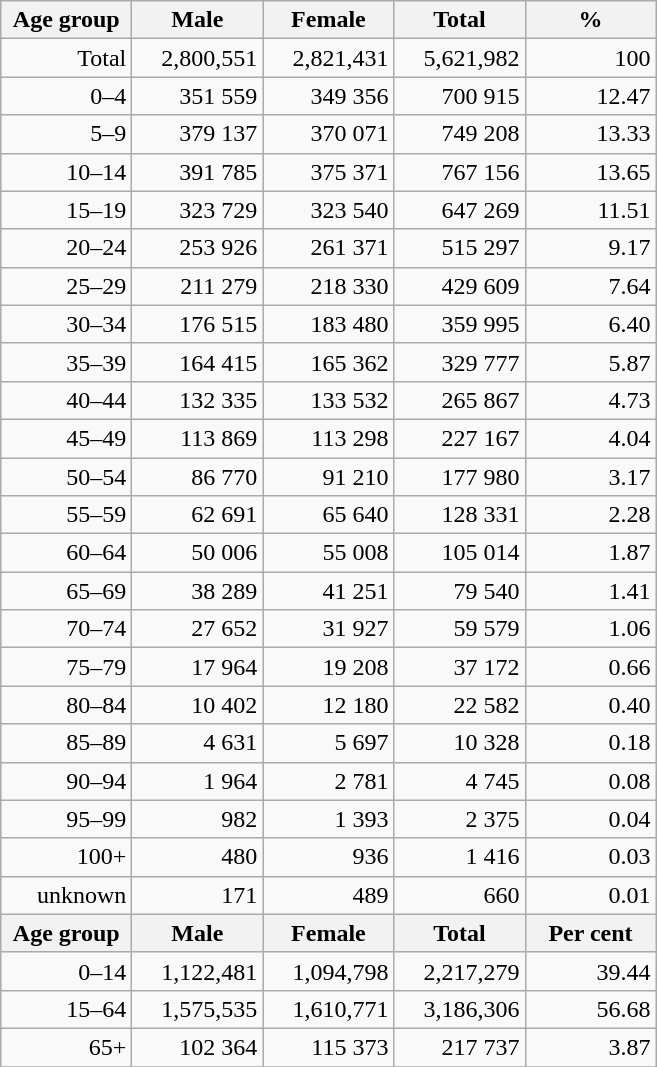<table class="wikitable">
<tr>
<th width="80pt">Age group</th>
<th width="80pt">Male</th>
<th width="80pt">Female</th>
<th width="80pt">Total</th>
<th width="80pt">%</th>
</tr>
<tr>
<td align="right">Total</td>
<td align="right">2,800,551</td>
<td align="right">2,821,431</td>
<td align="right">5,621,982</td>
<td align="right">100</td>
</tr>
<tr>
<td align="right">0–4</td>
<td align="right">351 559</td>
<td align="right">349 356</td>
<td align="right">700 915</td>
<td align="right">12.47</td>
</tr>
<tr>
<td align="right">5–9</td>
<td align="right">379 137</td>
<td align="right">370 071</td>
<td align="right">749 208</td>
<td align="right">13.33</td>
</tr>
<tr>
<td align="right">10–14</td>
<td align="right">391 785</td>
<td align="right">375 371</td>
<td align="right">767 156</td>
<td align="right">13.65</td>
</tr>
<tr>
<td align="right">15–19</td>
<td align="right">323 729</td>
<td align="right">323 540</td>
<td align="right">647 269</td>
<td align="right">11.51</td>
</tr>
<tr>
<td align="right">20–24</td>
<td align="right">253 926</td>
<td align="right">261 371</td>
<td align="right">515 297</td>
<td align="right">9.17</td>
</tr>
<tr>
<td align="right">25–29</td>
<td align="right">211 279</td>
<td align="right">218 330</td>
<td align="right">429 609</td>
<td align="right">7.64</td>
</tr>
<tr>
<td align="right">30–34</td>
<td align="right">176 515</td>
<td align="right">183 480</td>
<td align="right">359 995</td>
<td align="right">6.40</td>
</tr>
<tr>
<td align="right">35–39</td>
<td align="right">164 415</td>
<td align="right">165 362</td>
<td align="right">329 777</td>
<td align="right">5.87</td>
</tr>
<tr>
<td align="right">40–44</td>
<td align="right">132 335</td>
<td align="right">133 532</td>
<td align="right">265 867</td>
<td align="right">4.73</td>
</tr>
<tr>
<td align="right">45–49</td>
<td align="right">113 869</td>
<td align="right">113 298</td>
<td align="right">227 167</td>
<td align="right">4.04</td>
</tr>
<tr>
<td align="right">50–54</td>
<td align="right">86 770</td>
<td align="right">91 210</td>
<td align="right">177 980</td>
<td align="right">3.17</td>
</tr>
<tr>
<td align="right">55–59</td>
<td align="right">62 691</td>
<td align="right">65 640</td>
<td align="right">128 331</td>
<td align="right">2.28</td>
</tr>
<tr>
<td align="right">60–64</td>
<td align="right">50 006</td>
<td align="right">55 008</td>
<td align="right">105 014</td>
<td align="right">1.87</td>
</tr>
<tr>
<td align="right">65–69</td>
<td align="right">38 289</td>
<td align="right">41 251</td>
<td align="right">79 540</td>
<td align="right">1.41</td>
</tr>
<tr>
<td align="right">70–74</td>
<td align="right">27 652</td>
<td align="right">31 927</td>
<td align="right">59 579</td>
<td align="right">1.06</td>
</tr>
<tr>
<td align="right">75–79</td>
<td align="right">17 964</td>
<td align="right">19 208</td>
<td align="right">37 172</td>
<td align="right">0.66</td>
</tr>
<tr>
<td align="right">80–84</td>
<td align="right">10 402</td>
<td align="right">12 180</td>
<td align="right">22 582</td>
<td align="right">0.40</td>
</tr>
<tr>
<td align="right">85–89</td>
<td align="right">4 631</td>
<td align="right">5 697</td>
<td align="right">10 328</td>
<td align="right">0.18</td>
</tr>
<tr>
<td align="right">90–94</td>
<td align="right">1 964</td>
<td align="right">2 781</td>
<td align="right">4 745</td>
<td align="right">0.08</td>
</tr>
<tr>
<td align="right">95–99</td>
<td align="right">982</td>
<td align="right">1 393</td>
<td align="right">2 375</td>
<td align="right">0.04</td>
</tr>
<tr>
<td align="right">100+</td>
<td align="right">480</td>
<td align="right">936</td>
<td align="right">1 416</td>
<td align="right">0.03</td>
</tr>
<tr>
<td align="right">unknown</td>
<td align="right">171</td>
<td align="right">489</td>
<td align="right">660</td>
<td align="right">0.01</td>
</tr>
<tr>
<th width="50">Age group</th>
<th width="80pt">Male</th>
<th width="80">Female</th>
<th width="80">Total</th>
<th width="50">Per cent</th>
</tr>
<tr>
<td align="right">0–14</td>
<td align="right">1,122,481</td>
<td align="right">1,094,798</td>
<td align="right">2,217,279</td>
<td align="right">39.44</td>
</tr>
<tr>
<td align="right">15–64</td>
<td align="right">1,575,535</td>
<td align="right">1,610,771</td>
<td align="right">3,186,306</td>
<td align="right">56.68</td>
</tr>
<tr>
<td align="right">65+</td>
<td align="right">102 364</td>
<td align="right">115 373</td>
<td align="right">217 737</td>
<td align="right">3.87</td>
</tr>
<tr>
</tr>
</table>
